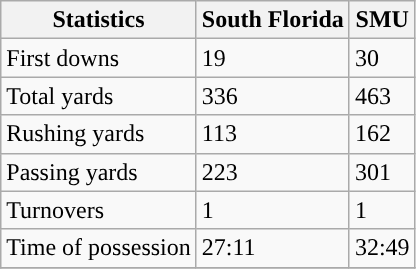<table class="wikitable">
<tr>
<th>Statistics</th>
<th>South Florida</th>
<th>SMU</th>
</tr>
<tr>
<td>First downs</td>
<td>19</td>
<td>30</td>
</tr>
<tr>
<td>Total yards</td>
<td>336</td>
<td>463</td>
</tr>
<tr>
<td>Rushing yards</td>
<td>113</td>
<td>162</td>
</tr>
<tr>
<td>Passing yards</td>
<td>223</td>
<td>301</td>
</tr>
<tr>
<td>Turnovers</td>
<td>1</td>
<td>1</td>
</tr>
<tr>
<td>Time of possession</td>
<td>27:11</td>
<td>32:49</td>
</tr>
<tr>
</tr>
</table>
